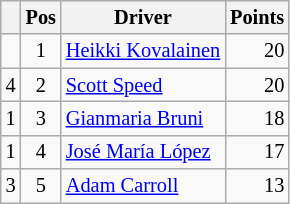<table class="wikitable" style="font-size: 85%;">
<tr>
<th></th>
<th>Pos</th>
<th>Driver</th>
<th>Points</th>
</tr>
<tr>
<td align=left></td>
<td align=center>1</td>
<td> <a href='#'>Heikki Kovalainen</a></td>
<td align=right>20</td>
</tr>
<tr>
<td align=left> 4</td>
<td align=center>2</td>
<td> <a href='#'>Scott Speed</a></td>
<td align=right>20</td>
</tr>
<tr>
<td align=left> 1</td>
<td align=center>3</td>
<td> <a href='#'>Gianmaria Bruni</a></td>
<td align=right>18</td>
</tr>
<tr>
<td align=left> 1</td>
<td align=center>4</td>
<td> <a href='#'>José María López</a></td>
<td align=right>17</td>
</tr>
<tr>
<td align=left> 3</td>
<td align=center>5</td>
<td> <a href='#'>Adam Carroll</a></td>
<td align=right>13</td>
</tr>
</table>
